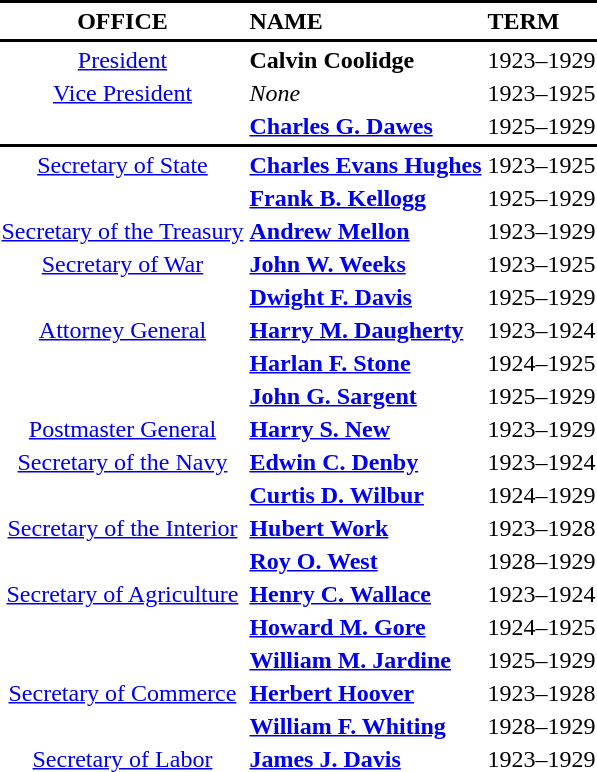<table class="toccolours" align="left">
<tr>
<th bgcolor="#000000" colspan="3"></th>
</tr>
<tr>
<td align="center"><strong>OFFICE</strong></td>
<td align="left"><strong>NAME</strong></td>
<td align="left"><strong>TERM</strong></td>
</tr>
<tr>
<th bgcolor="#000000" colspan="3"></th>
</tr>
<tr>
<td align="center"><a href='#'>President</a></td>
<td align="left"><strong>Calvin Coolidge</strong></td>
<td align="left">1923–1929</td>
</tr>
<tr>
<td align="center"><a href='#'>Vice President</a></td>
<td align="left"><em>None</em></td>
<td align="left">1923–1925</td>
</tr>
<tr>
<td align="left"> </td>
<td align="left"><strong><a href='#'>Charles G. Dawes</a></strong></td>
<td align="left">1925–1929</td>
</tr>
<tr>
<th bgcolor="#000000" colspan="3"></th>
</tr>
<tr>
<td align="center"><a href='#'>Secretary of State</a></td>
<td align="left"><strong><a href='#'>Charles Evans Hughes</a></strong></td>
<td align="left">1923–1925</td>
</tr>
<tr>
<td align="left"> </td>
<td align="left"><strong><a href='#'>Frank B. Kellogg</a></strong></td>
<td align="left">1925–1929</td>
</tr>
<tr>
<td align="center"><a href='#'>Secretary of the Treasury</a></td>
<td align="left"><strong><a href='#'>Andrew Mellon</a></strong></td>
<td align="left">1923–1929</td>
</tr>
<tr>
<td align="center"><a href='#'>Secretary of War</a></td>
<td align="left"><strong><a href='#'>John W. Weeks</a></strong></td>
<td align="left">1923–1925</td>
</tr>
<tr>
<td align="left"> </td>
<td align="left"><strong><a href='#'>Dwight F. Davis</a></strong></td>
<td align="left">1925–1929</td>
</tr>
<tr>
<td align="center"><a href='#'>Attorney General</a></td>
<td align="left"><strong><a href='#'>Harry M. Daugherty</a></strong></td>
<td align="left">1923–1924</td>
</tr>
<tr>
<td align="left"> </td>
<td align="left"><strong><a href='#'>Harlan F. Stone</a></strong></td>
<td align="left">1924–1925</td>
</tr>
<tr>
<td align="left"> </td>
<td align="left"><strong><a href='#'>John G. Sargent</a></strong></td>
<td align="left">1925–1929</td>
</tr>
<tr>
<td align="center"><a href='#'>Postmaster General</a></td>
<td align="left"><strong><a href='#'>Harry S. New</a></strong></td>
<td align="left">1923–1929</td>
</tr>
<tr>
<td align="center"><a href='#'>Secretary of the Navy</a></td>
<td align="left"><strong><a href='#'>Edwin C. Denby</a></strong></td>
<td align="left">1923–1924</td>
</tr>
<tr>
<td align="left"> </td>
<td align="left"><strong><a href='#'>Curtis D. Wilbur</a></strong></td>
<td align="left">1924–1929</td>
</tr>
<tr>
<td align="center"><a href='#'>Secretary of the Interior</a></td>
<td align="left"><strong><a href='#'>Hubert Work</a></strong></td>
<td align="left">1923–1928</td>
</tr>
<tr>
<td align="left"> </td>
<td align="left"><strong><a href='#'>Roy O. West</a></strong></td>
<td align="left">1928–1929</td>
</tr>
<tr>
<td align="center"><a href='#'>Secretary of Agriculture</a></td>
<td align="left"><strong><a href='#'>Henry C. Wallace</a></strong></td>
<td align="left">1923–1924</td>
</tr>
<tr>
<td align="left"> </td>
<td align="left"><strong><a href='#'>Howard M. Gore</a></strong></td>
<td align="left">1924–1925</td>
</tr>
<tr>
<td align="left"> </td>
<td align="left"><strong><a href='#'>William M. Jardine</a></strong></td>
<td align="left">1925–1929</td>
</tr>
<tr>
<td align="center"><a href='#'>Secretary of Commerce</a></td>
<td align="left"><strong><a href='#'>Herbert Hoover</a></strong></td>
<td align="left">1923–1928</td>
</tr>
<tr>
<td align="left"> </td>
<td align="left"><strong><a href='#'>William F. Whiting</a></strong></td>
<td align="left">1928–1929</td>
</tr>
<tr>
<td align="center"><a href='#'>Secretary of Labor</a></td>
<td align="left"><strong><a href='#'>James J. Davis</a></strong></td>
<td align="left">1923–1929</td>
</tr>
</table>
